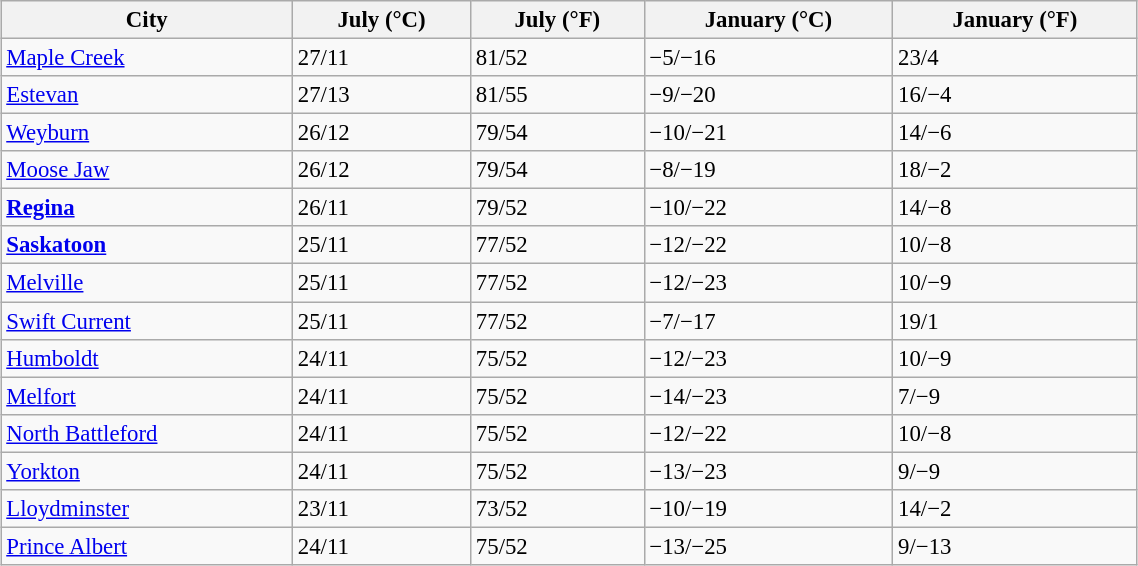<table class="wikitable sortable" style="width:60%; font-size:95%; margin:1em auto;">
<tr>
<th>City</th>
<th>July (°C)</th>
<th>July (°F)</th>
<th>January (°C)</th>
<th>January (°F)</th>
</tr>
<tr>
<td><a href='#'>Maple Creek</a></td>
<td>27/11</td>
<td>81/52</td>
<td>−5/−16</td>
<td>23/4</td>
</tr>
<tr>
<td><a href='#'>Estevan</a></td>
<td>27/13</td>
<td>81/55</td>
<td>−9/−20</td>
<td>16/−4</td>
</tr>
<tr>
<td><a href='#'>Weyburn</a></td>
<td>26/12</td>
<td>79/54</td>
<td>−10/−21</td>
<td>14/−6</td>
</tr>
<tr>
<td><a href='#'>Moose Jaw</a></td>
<td>26/12</td>
<td>79/54</td>
<td>−8/−19</td>
<td>18/−2</td>
</tr>
<tr>
<td><strong><a href='#'>Regina</a></strong></td>
<td>26/11</td>
<td>79/52</td>
<td>−10/−22</td>
<td>14/−8</td>
</tr>
<tr>
<td><strong><a href='#'>Saskatoon</a></strong></td>
<td>25/11</td>
<td>77/52</td>
<td>−12/−22</td>
<td>10/−8</td>
</tr>
<tr>
<td><a href='#'>Melville</a></td>
<td>25/11</td>
<td>77/52</td>
<td>−12/−23</td>
<td>10/−9</td>
</tr>
<tr>
<td><a href='#'>Swift Current</a></td>
<td>25/11</td>
<td>77/52</td>
<td>−7/−17</td>
<td>19/1</td>
</tr>
<tr>
<td><a href='#'>Humboldt</a></td>
<td>24/11</td>
<td>75/52</td>
<td>−12/−23</td>
<td>10/−9</td>
</tr>
<tr>
<td><a href='#'>Melfort</a></td>
<td>24/11</td>
<td>75/52</td>
<td>−14/−23</td>
<td>7/−9</td>
</tr>
<tr>
<td><a href='#'>North Battleford</a></td>
<td>24/11</td>
<td>75/52</td>
<td>−12/−22</td>
<td>10/−8</td>
</tr>
<tr>
<td><a href='#'>Yorkton</a></td>
<td>24/11</td>
<td>75/52</td>
<td>−13/−23</td>
<td>9/−9</td>
</tr>
<tr>
<td><a href='#'>Lloydminster</a></td>
<td>23/11</td>
<td>73/52</td>
<td>−10/−19</td>
<td>14/−2</td>
</tr>
<tr>
<td><a href='#'>Prince Albert</a></td>
<td>24/11</td>
<td>75/52</td>
<td>−13/−25</td>
<td>9/−13</td>
</tr>
</table>
